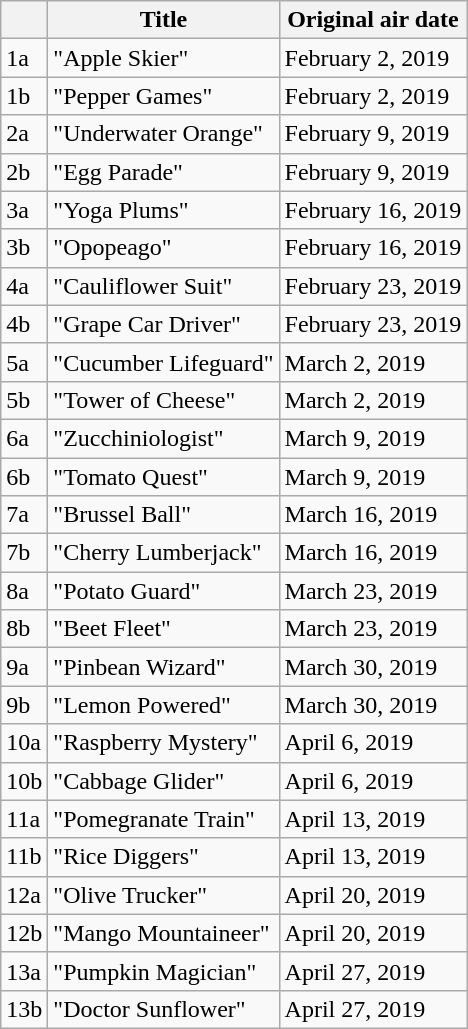<table class="wikitable">
<tr>
<th></th>
<th>Title</th>
<th>Original air date</th>
</tr>
<tr>
<td>1a</td>
<td>"Apple Skier"</td>
<td>February 2, 2019</td>
</tr>
<tr>
<td>1b</td>
<td>"Pepper Games"</td>
<td>February 2, 2019</td>
</tr>
<tr>
<td>2a</td>
<td>"Underwater Orange"</td>
<td>February 9, 2019</td>
</tr>
<tr>
<td>2b</td>
<td>"Egg Parade"</td>
<td>February 9, 2019</td>
</tr>
<tr>
<td>3a</td>
<td>"Yoga Plums"</td>
<td>February 16, 2019</td>
</tr>
<tr>
<td>3b</td>
<td>"Opopeago"</td>
<td>February 16, 2019</td>
</tr>
<tr>
<td>4a</td>
<td>"Cauliflower Suit"</td>
<td>February 23, 2019</td>
</tr>
<tr>
<td>4b</td>
<td>"Grape Car Driver"</td>
<td>February 23, 2019</td>
</tr>
<tr>
<td>5a</td>
<td>"Cucumber Lifeguard"</td>
<td>March 2, 2019</td>
</tr>
<tr>
<td>5b</td>
<td>"Tower of Cheese"</td>
<td>March 2, 2019</td>
</tr>
<tr>
<td>6a</td>
<td>"Zucchiniologist"</td>
<td>March 9, 2019</td>
</tr>
<tr>
<td>6b</td>
<td>"Tomato Quest"</td>
<td>March 9, 2019</td>
</tr>
<tr>
<td>7a</td>
<td>"Brussel Ball"</td>
<td>March 16, 2019</td>
</tr>
<tr>
<td>7b</td>
<td>"Cherry Lumberjack"</td>
<td>March 16, 2019</td>
</tr>
<tr>
<td>8a</td>
<td>"Potato Guard"</td>
<td>March 23, 2019</td>
</tr>
<tr>
<td>8b</td>
<td>"Beet Fleet"</td>
<td>March 23, 2019</td>
</tr>
<tr>
<td>9a</td>
<td>"Pinbean Wizard"</td>
<td>March 30, 2019</td>
</tr>
<tr>
<td>9b</td>
<td>"Lemon Powered"</td>
<td>March 30, 2019</td>
</tr>
<tr>
<td>10a</td>
<td>"Raspberry Mystery"</td>
<td>April 6, 2019</td>
</tr>
<tr>
<td>10b</td>
<td>"Cabbage Glider"</td>
<td>April 6, 2019</td>
</tr>
<tr>
<td>11a</td>
<td>"Pomegranate Train"</td>
<td>April 13, 2019</td>
</tr>
<tr>
<td>11b</td>
<td>"Rice Diggers"</td>
<td>April 13, 2019</td>
</tr>
<tr>
<td>12a</td>
<td>"Olive Trucker"</td>
<td>April 20, 2019</td>
</tr>
<tr>
<td>12b</td>
<td>"Mango Mountaineer"</td>
<td>April 20, 2019</td>
</tr>
<tr>
<td>13a</td>
<td>"Pumpkin Magician"</td>
<td>April 27, 2019</td>
</tr>
<tr>
<td>13b</td>
<td>"Doctor Sunflower"</td>
<td>April 27, 2019</td>
</tr>
</table>
